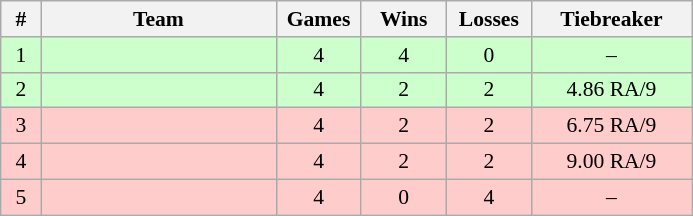<table class=wikitable style="text-align:center; font-size:90%">
<tr>
<th width=20>#</th>
<th width=150>Team</th>
<th width=50>Games</th>
<th width=50>Wins</th>
<th width=50>Losses</th>
<th width=100>Tiebreaker</th>
</tr>
<tr bgcolor="#ccffcc">
<td>1</td>
<td align=left></td>
<td>4</td>
<td>4</td>
<td>0</td>
<td>–</td>
</tr>
<tr bgcolor="#ccffcc">
<td>2</td>
<td align=left></td>
<td>4</td>
<td>2</td>
<td>2</td>
<td>4.86 RA/9</td>
</tr>
<tr bgcolor="#ffcccc">
<td>3</td>
<td align=left></td>
<td>4</td>
<td>2</td>
<td>2</td>
<td>6.75 RA/9</td>
</tr>
<tr bgcolor="#ffcccc">
<td>4</td>
<td align=left></td>
<td>4</td>
<td>2</td>
<td>2</td>
<td>9.00 RA/9</td>
</tr>
<tr bgcolor="#ffcccc">
<td>5</td>
<td align=left></td>
<td>4</td>
<td>0</td>
<td>4</td>
<td>–</td>
</tr>
</table>
